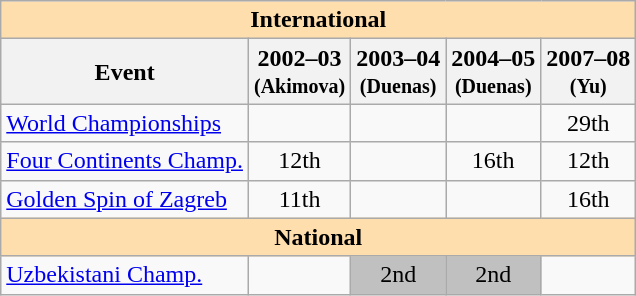<table class="wikitable" style="text-align:center">
<tr>
<th style="background-color: #ffdead; " colspan=5 align=center>International</th>
</tr>
<tr>
<th>Event</th>
<th>2002–03 <br> <small>(Akimova)</small></th>
<th>2003–04 <br> <small>(Duenas)</small></th>
<th>2004–05 <br> <small>(Duenas)</small></th>
<th>2007–08 <br> <small>(Yu)</small></th>
</tr>
<tr>
<td align=left><a href='#'>World Championships</a></td>
<td></td>
<td></td>
<td></td>
<td>29th</td>
</tr>
<tr>
<td align=left><a href='#'>Four Continents Champ.</a></td>
<td>12th</td>
<td></td>
<td>16th</td>
<td>12th</td>
</tr>
<tr>
<td align=left><a href='#'>Golden Spin of Zagreb</a></td>
<td>11th</td>
<td></td>
<td></td>
<td>16th</td>
</tr>
<tr>
<th style="background-color: #ffdead; " colspan=5 align=center>National</th>
</tr>
<tr>
<td align=left><a href='#'>Uzbekistani Champ.</a></td>
<td></td>
<td bgcolor=silver>2nd</td>
<td bgcolor=silver>2nd</td>
<td></td>
</tr>
</table>
